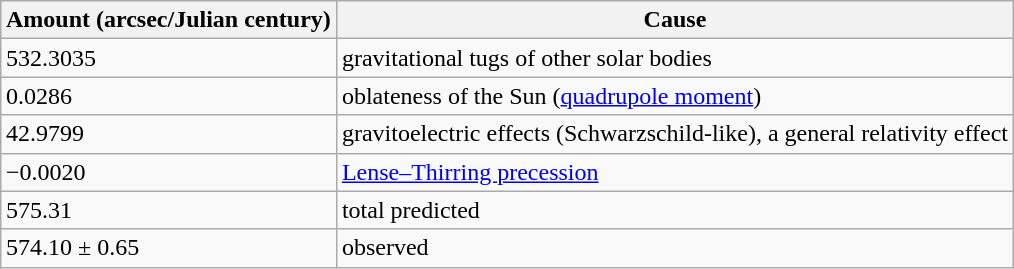<table class="wikitable" style="margin-left:auto; margin-right:auto;">
<tr>
<th>Amount (arcsec/Julian century)</th>
<th>Cause</th>
</tr>
<tr>
<td>532.3035</td>
<td>gravitational tugs of other solar bodies</td>
</tr>
<tr>
<td>0.0286</td>
<td>oblateness of the Sun (<a href='#'>quadrupole moment</a>)</td>
</tr>
<tr>
<td>42.9799</td>
<td>gravitoelectric effects (Schwarzschild-like), a general relativity effect</td>
</tr>
<tr>
<td>−0.0020</td>
<td><a href='#'>Lense–Thirring precession</a></td>
</tr>
<tr>
<td>575.31</td>
<td>total predicted</td>
</tr>
<tr>
<td>574.10 ± 0.65</td>
<td>observed</td>
</tr>
</table>
